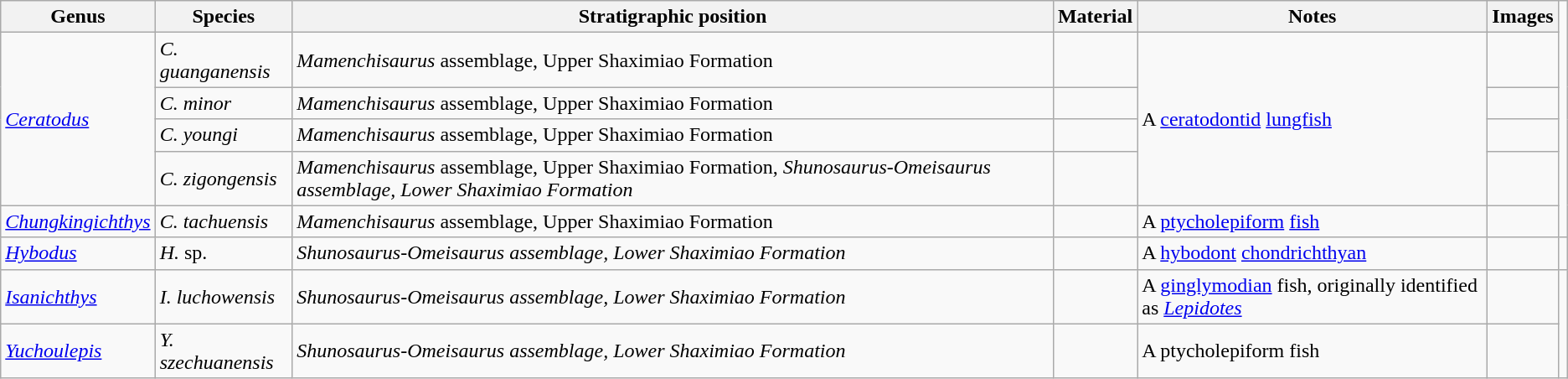<table class = "wikitable">
<tr>
<th>Genus</th>
<th>Species</th>
<th>Stratigraphic position</th>
<th>Material</th>
<th>Notes</th>
<th>Images</th>
</tr>
<tr>
<td rowspan=4><em><a href='#'>Ceratodus</a></em></td>
<td><em>C. guanganensis</em></td>
<td><em>Mamenchisaurus</em> assemblage, Upper Shaximiao Formation</td>
<td></td>
<td rowspan=4>A <a href='#'>ceratodontid</a> <a href='#'>lungfish</a></td>
<td></td>
</tr>
<tr>
<td><em>C. minor</em></td>
<td><em>Mamenchisaurus</em> assemblage, Upper Shaximiao Formation</td>
<td></td>
<td></td>
</tr>
<tr>
<td><em>C. youngi</em></td>
<td><em>Mamenchisaurus</em> assemblage, Upper Shaximiao Formation</td>
<td></td>
<td></td>
</tr>
<tr>
<td><em>C. zigongensis</em></td>
<td><em>Mamenchisaurus</em> assemblage, Upper Shaximiao Formation, <em>Shunosaurus-Omeisaurus assemblage, Lower Shaximiao Formation</em></td>
<td></td>
<td></td>
</tr>
<tr>
<td><em><a href='#'>Chungkingichthys</a></em></td>
<td><em>C. tachuensis</em></td>
<td><em>Mamenchisaurus</em> assemblage, Upper Shaximiao Formation</td>
<td></td>
<td>A <a href='#'>ptycholepiform</a> <a href='#'>fish</a></td>
<td></td>
</tr>
<tr>
<td><em><a href='#'>Hybodus</a></em></td>
<td><em>H. </em>sp.</td>
<td><em>Shunosaurus-Omeisaurus assemblage, Lower Shaximiao Formation</em></td>
<td></td>
<td>A <a href='#'>hybodont</a> <a href='#'>chondrichthyan</a></td>
<td></td>
<td></td>
</tr>
<tr>
<td><em><a href='#'>Isanichthys</a></em></td>
<td><em>I. luchowensis</em></td>
<td><em>Shunosaurus-Omeisaurus assemblage, Lower Shaximiao Formation</em></td>
<td></td>
<td>A <a href='#'>ginglymodian</a> fish, originally identified as <em><a href='#'>Lepidotes</a></em></td>
<td></td>
</tr>
<tr>
<td><em><a href='#'>Yuchoulepis</a></em></td>
<td><em>Y. szechuanensis</em></td>
<td><em>Shunosaurus-Omeisaurus assemblage, Lower Shaximiao Formation</em></td>
<td></td>
<td>A ptycholepiform fish</td>
<td></td>
</tr>
</table>
